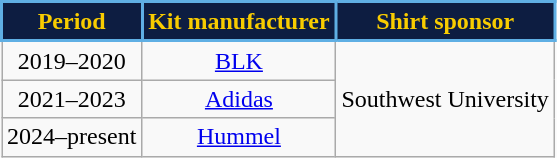<table class="wikitable" style="text-align: center">
<tr>
<th style="background:#0D1D41; color:#F8CC00; border:2px solid #5FAFE4;" !scope=col>Period</th>
<th style="background:#0D1D41; color:#F8CC00; border:2px solid #5FAFE4;" !scope=col>Kit manufacturer</th>
<th style="background:#0D1D41; color:#F8CC00; border:2px solid #5FAFE4;" !scope=col>Shirt sponsor</th>
</tr>
<tr>
<td>2019–2020</td>
<td><a href='#'>BLK</a></td>
<td rowspan="3">Southwest University</td>
</tr>
<tr>
<td>2021–2023</td>
<td><a href='#'>Adidas</a></td>
</tr>
<tr>
<td>2024–present</td>
<td><a href='#'>Hummel</a></td>
</tr>
</table>
